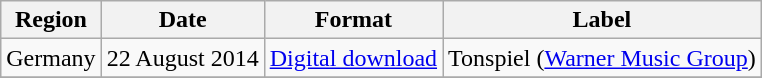<table class=wikitable>
<tr>
<th>Region</th>
<th>Date</th>
<th>Format</th>
<th>Label</th>
</tr>
<tr>
<td>Germany</td>
<td>22 August 2014</td>
<td><a href='#'>Digital download</a></td>
<td>Tonspiel (<a href='#'>Warner Music Group</a>)</td>
</tr>
<tr>
</tr>
</table>
